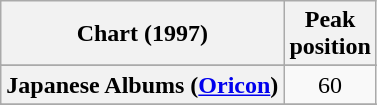<table class="wikitable sortable plainrowheaders">
<tr>
<th scope="col">Chart (1997)</th>
<th scope="col">Peak<br>position</th>
</tr>
<tr>
</tr>
<tr>
</tr>
<tr>
</tr>
<tr>
</tr>
<tr>
</tr>
<tr>
<th scope="row">Japanese Albums (<a href='#'>Oricon</a>)</th>
<td align="center">60</td>
</tr>
<tr>
</tr>
<tr>
</tr>
<tr>
</tr>
<tr>
</tr>
</table>
